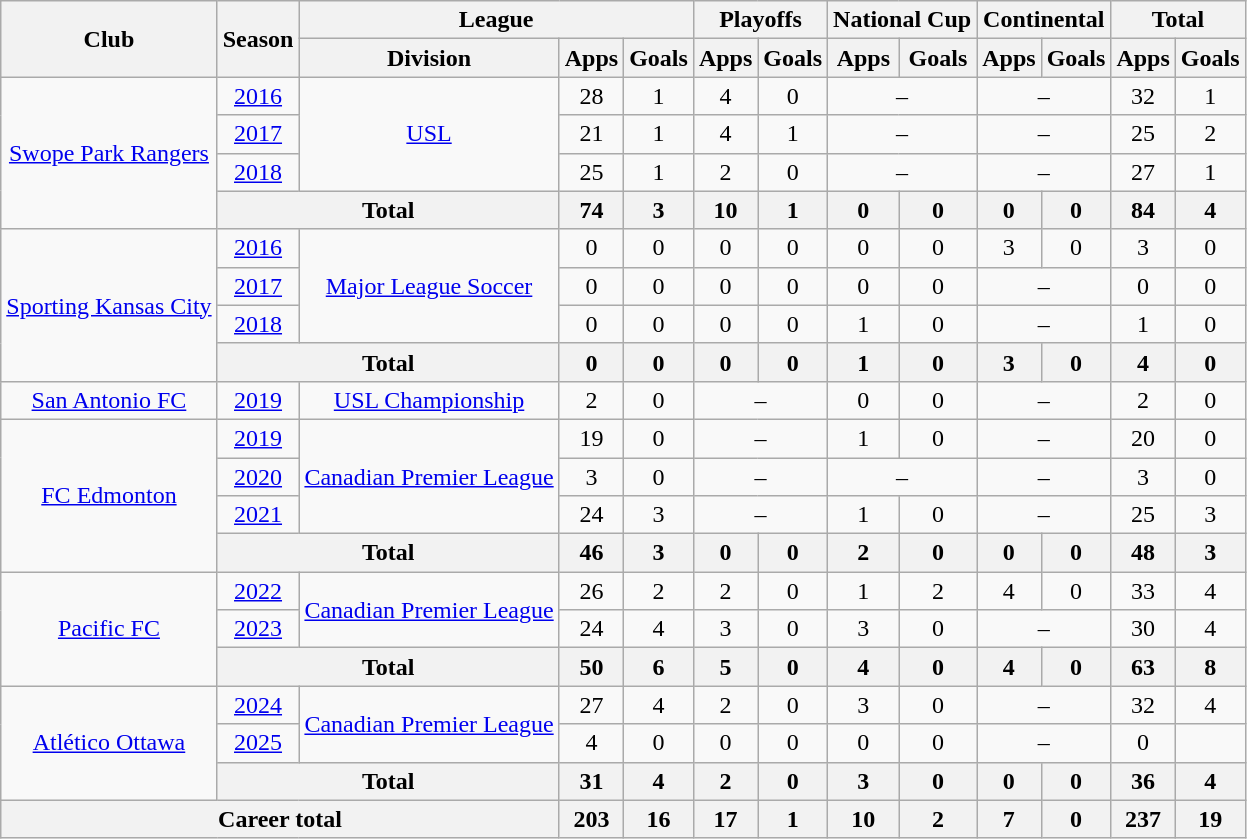<table class=wikitable style="text-align:center">
<tr>
<th rowspan="2">Club</th>
<th rowspan="2">Season</th>
<th colspan="3">League</th>
<th colspan="2">Playoffs</th>
<th colspan="2">National Cup</th>
<th colspan="2">Continental</th>
<th colspan="2">Total</th>
</tr>
<tr>
<th>Division</th>
<th>Apps</th>
<th>Goals</th>
<th>Apps</th>
<th>Goals</th>
<th>Apps</th>
<th>Goals</th>
<th>Apps</th>
<th>Goals</th>
<th>Apps</th>
<th>Goals</th>
</tr>
<tr>
<td rowspan="4"><a href='#'>Swope Park Rangers</a></td>
<td><a href='#'>2016</a></td>
<td rowspan="3"><a href='#'>USL</a></td>
<td>28</td>
<td>1</td>
<td>4</td>
<td>0</td>
<td colspan="2">–</td>
<td colspan="2">–</td>
<td>32</td>
<td>1</td>
</tr>
<tr>
<td><a href='#'>2017</a></td>
<td>21</td>
<td>1</td>
<td>4</td>
<td>1</td>
<td colspan="2">–</td>
<td colspan="2">–</td>
<td>25</td>
<td>2</td>
</tr>
<tr>
<td><a href='#'>2018</a></td>
<td>25</td>
<td>1</td>
<td>2</td>
<td>0</td>
<td colspan="2">–</td>
<td colspan="2">–</td>
<td>27</td>
<td>1</td>
</tr>
<tr>
<th colspan="2">Total</th>
<th>74</th>
<th>3</th>
<th>10</th>
<th>1</th>
<th>0</th>
<th>0</th>
<th>0</th>
<th>0</th>
<th>84</th>
<th>4</th>
</tr>
<tr>
<td rowspan="4"><a href='#'>Sporting Kansas City</a></td>
<td><a href='#'>2016</a></td>
<td rowspan="3"><a href='#'>Major League Soccer</a></td>
<td>0</td>
<td>0</td>
<td>0</td>
<td>0</td>
<td>0</td>
<td>0</td>
<td>3</td>
<td>0</td>
<td>3</td>
<td>0</td>
</tr>
<tr>
<td><a href='#'>2017</a></td>
<td>0</td>
<td>0</td>
<td>0</td>
<td>0</td>
<td>0</td>
<td>0</td>
<td colspan="2">–</td>
<td>0</td>
<td>0</td>
</tr>
<tr>
<td><a href='#'>2018</a></td>
<td>0</td>
<td>0</td>
<td>0</td>
<td>0</td>
<td>1</td>
<td>0</td>
<td colspan="2">–</td>
<td>1</td>
<td>0</td>
</tr>
<tr>
<th colspan="2">Total</th>
<th>0</th>
<th>0</th>
<th>0</th>
<th>0</th>
<th>1</th>
<th>0</th>
<th>3</th>
<th>0</th>
<th>4</th>
<th>0</th>
</tr>
<tr>
<td><a href='#'>San Antonio FC</a></td>
<td><a href='#'>2019</a></td>
<td><a href='#'>USL Championship</a></td>
<td>2</td>
<td>0</td>
<td colspan="2">–</td>
<td>0</td>
<td>0</td>
<td colspan="2">–</td>
<td>2</td>
<td>0</td>
</tr>
<tr>
<td rowspan="4"><a href='#'>FC Edmonton</a></td>
<td><a href='#'>2019</a></td>
<td rowspan="3"><a href='#'>Canadian Premier League</a></td>
<td>19</td>
<td>0</td>
<td colspan="2">–</td>
<td>1</td>
<td>0</td>
<td colspan="2">–</td>
<td>20</td>
<td>0</td>
</tr>
<tr>
<td><a href='#'>2020</a></td>
<td>3</td>
<td>0</td>
<td colspan="2">–</td>
<td colspan="2">–</td>
<td colspan="2">–</td>
<td>3</td>
<td>0</td>
</tr>
<tr>
<td><a href='#'>2021</a></td>
<td>24</td>
<td>3</td>
<td colspan="2">–</td>
<td>1</td>
<td>0</td>
<td colspan="2">–</td>
<td>25</td>
<td>3</td>
</tr>
<tr>
<th colspan="2">Total</th>
<th>46</th>
<th>3</th>
<th>0</th>
<th>0</th>
<th>2</th>
<th>0</th>
<th>0</th>
<th>0</th>
<th>48</th>
<th>3</th>
</tr>
<tr>
<td rowspan=3><a href='#'>Pacific FC</a></td>
<td><a href='#'>2022</a></td>
<td rowspan=2><a href='#'>Canadian Premier League</a></td>
<td>26</td>
<td>2</td>
<td>2</td>
<td>0</td>
<td>1</td>
<td>2</td>
<td>4</td>
<td>0</td>
<td>33</td>
<td>4</td>
</tr>
<tr>
<td><a href='#'>2023</a></td>
<td>24</td>
<td>4</td>
<td>3</td>
<td>0</td>
<td>3</td>
<td>0</td>
<td colspan="2">–</td>
<td>30</td>
<td>4</td>
</tr>
<tr>
<th colspan="2">Total</th>
<th>50</th>
<th>6</th>
<th>5</th>
<th>0</th>
<th>4</th>
<th>0</th>
<th>4</th>
<th>0</th>
<th>63</th>
<th>8</th>
</tr>
<tr>
<td rowspan="3"><a href='#'>Atlético Ottawa</a></td>
<td><a href='#'>2024</a></td>
<td rowspan=2><a href='#'>Canadian Premier League</a></td>
<td>27</td>
<td>4</td>
<td>2</td>
<td>0</td>
<td>3</td>
<td>0</td>
<td colspan="2">–</td>
<td>32</td>
<td>4</td>
</tr>
<tr>
<td><a href='#'>2025</a></td>
<td>4</td>
<td>0</td>
<td>0</td>
<td>0</td>
<td>0</td>
<td>0</td>
<td colspan="2">–</td>
<td 4>0</td>
</tr>
<tr>
<th colspan="2">Total</th>
<th>31</th>
<th>4</th>
<th>2</th>
<th>0</th>
<th>3</th>
<th>0</th>
<th>0</th>
<th>0</th>
<th>36</th>
<th>4</th>
</tr>
<tr>
<th colspan="3">Career total</th>
<th>203</th>
<th>16</th>
<th>17</th>
<th>1</th>
<th>10</th>
<th>2</th>
<th>7</th>
<th>0</th>
<th>237</th>
<th>19</th>
</tr>
</table>
